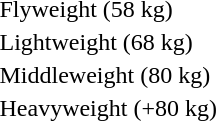<table>
<tr>
<td rowspan=2>Flyweight (58 kg)<br></td>
<td rowspan=2></td>
<td rowspan=2></td>
<td></td>
</tr>
<tr>
<td></td>
</tr>
<tr>
<td rowspan=2>Lightweight (68 kg)<br></td>
<td rowspan=2></td>
<td rowspan=2></td>
<td></td>
</tr>
<tr>
<td></td>
</tr>
<tr>
<td rowspan=2>Middleweight (80 kg)<br></td>
<td rowspan=2></td>
<td rowspan=2></td>
<td></td>
</tr>
<tr>
<td></td>
</tr>
<tr>
<td rowspan=2>Heavyweight (+80 kg)<br></td>
<td rowspan=2></td>
<td rowspan=2></td>
<td></td>
</tr>
<tr>
<td></td>
</tr>
</table>
